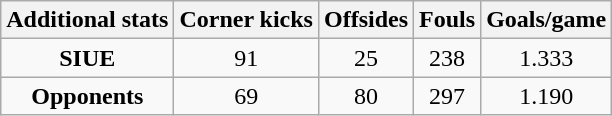<table class="wikitable" style="text-align:center;">
<tr>
<th>Additional stats</th>
<th>Corner kicks</th>
<th>Offsides</th>
<th>Fouls</th>
<th>Goals/game</th>
</tr>
<tr>
<td><strong>SIUE</strong></td>
<td>91</td>
<td>25</td>
<td>238</td>
<td>1.333</td>
</tr>
<tr>
<td><strong>Opponents</strong></td>
<td>69</td>
<td>80</td>
<td>297</td>
<td>1.190</td>
</tr>
</table>
